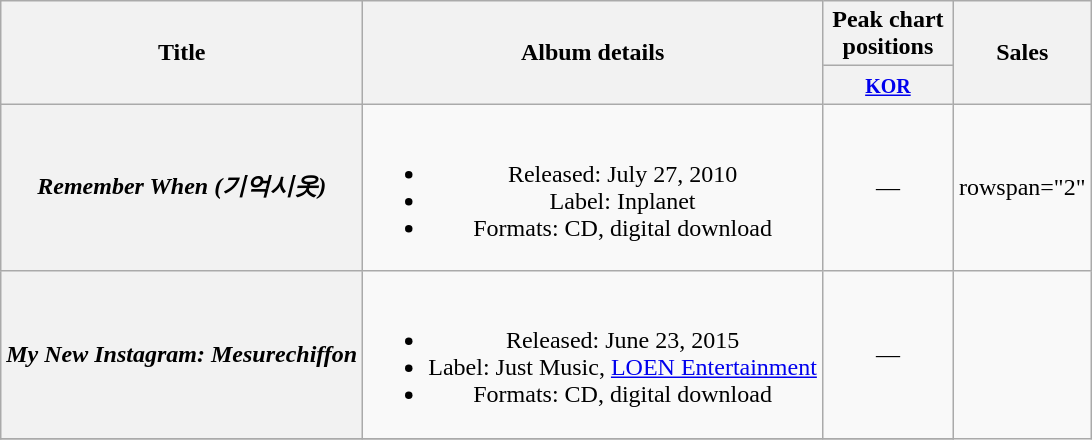<table class="wikitable plainrowheaders" style="text-align:center;">
<tr>
<th scope="col" rowspan="2">Title</th>
<th scope="col" rowspan="2">Album details</th>
<th scope="col" colspan="1" style="width:5em;">Peak chart positions</th>
<th scope="col" rowspan="2">Sales</th>
</tr>
<tr>
<th><small><a href='#'>KOR</a></small><br></th>
</tr>
<tr>
<th scope="row"><em>Remember When (기억시옷)</em></th>
<td><br><ul><li>Released: July 27, 2010</li><li>Label: Inplanet</li><li>Formats: CD, digital download</li></ul></td>
<td>—</td>
<td>rowspan="2" </td>
</tr>
<tr>
<th scope="row"><em>My New Instagram: Mesurechiffon</em></th>
<td><br><ul><li>Released: June 23, 2015</li><li>Label: Just Music, <a href='#'>LOEN Entertainment</a></li><li>Formats: CD, digital download</li></ul></td>
<td>—</td>
</tr>
<tr>
</tr>
</table>
